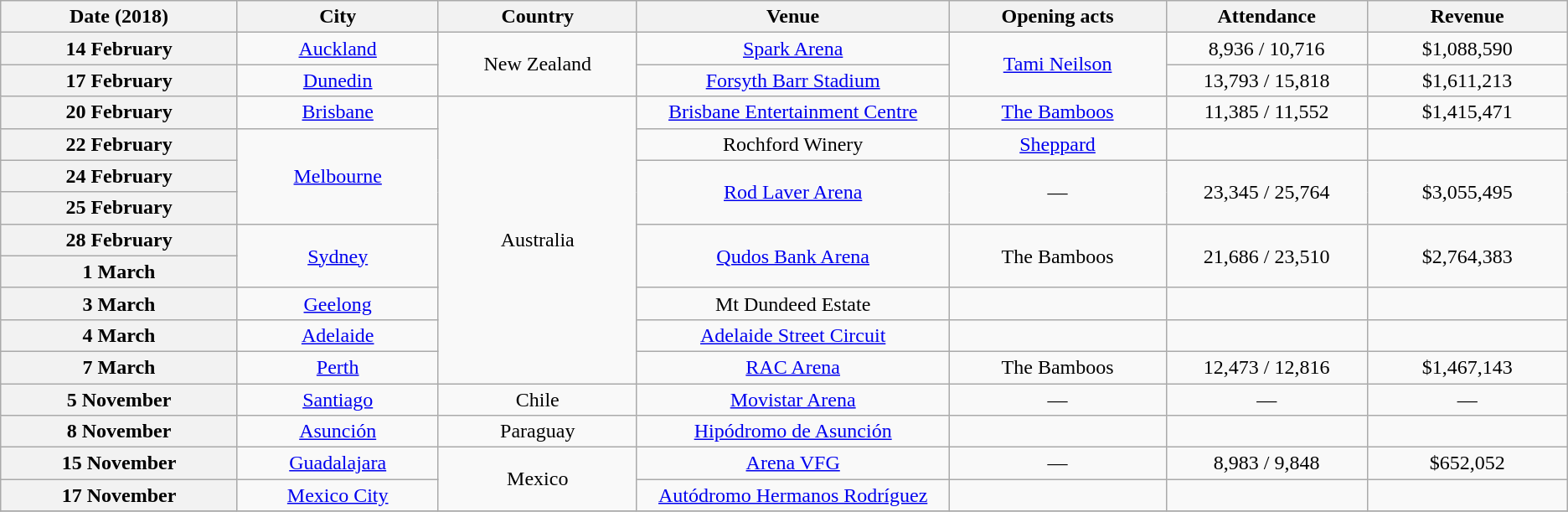<table class="wikitable plainrowheaders" style="text-align:center;">
<tr>
<th scope="col" style="width:12em;">Date (2018)</th>
<th scope="col" style="width:10em;">City</th>
<th scope="col" style="width:10em;">Country</th>
<th scope="col" style="width:16em;">Venue</th>
<th scope="col" style="width:11em;">Opening acts</th>
<th scope="col" style="width:10em;">Attendance</th>
<th scope="col" style="width:10em;">Revenue</th>
</tr>
<tr>
<th scope="row" style="text-align:center;">14 February</th>
<td><a href='#'>Auckland</a></td>
<td rowspan="2">New Zealand</td>
<td><a href='#'>Spark Arena</a></td>
<td rowspan="2"><a href='#'>Tami Neilson</a></td>
<td>8,936 / 10,716</td>
<td>$1,088,590</td>
</tr>
<tr>
<th scope="row" style="text-align:center;">17 February</th>
<td><a href='#'>Dunedin</a></td>
<td><a href='#'>Forsyth Barr Stadium</a></td>
<td>13,793 / 15,818</td>
<td>$1,611,213</td>
</tr>
<tr>
<th scope="row" style="text-align:center;">20 February</th>
<td><a href='#'>Brisbane</a></td>
<td rowspan="9">Australia</td>
<td><a href='#'>Brisbane Entertainment Centre</a></td>
<td><a href='#'>The Bamboos</a></td>
<td>11,385 / 11,552</td>
<td>$1,415,471</td>
</tr>
<tr>
<th scope="row" style="text-align:center;">22 February</th>
<td rowspan="3"><a href='#'>Melbourne</a></td>
<td>Rochford Winery</td>
<td><a href='#'>Sheppard</a></td>
<td></td>
<td></td>
</tr>
<tr>
<th scope="row" style="text-align:center;">24 February</th>
<td rowspan="2"><a href='#'>Rod Laver Arena</a></td>
<td rowspan="2">—</td>
<td rowspan="2">23,345 / 25,764</td>
<td rowspan="2">$3,055,495</td>
</tr>
<tr>
<th scope="row" style="text-align:center;">25 February</th>
</tr>
<tr>
<th scope="row" style="text-align:center;">28 February</th>
<td rowspan="2"><a href='#'>Sydney</a></td>
<td rowspan="2"><a href='#'>Qudos Bank Arena</a></td>
<td rowspan="2">The Bamboos</td>
<td rowspan="2">21,686 / 23,510</td>
<td rowspan="2">$2,764,383</td>
</tr>
<tr>
<th scope="row" style="text-align:center;">1 March</th>
</tr>
<tr>
<th scope="row" style="text-align:center;">3 March</th>
<td><a href='#'>Geelong</a></td>
<td>Mt Dundeed Estate</td>
<td></td>
<td></td>
<td></td>
</tr>
<tr>
<th scope="row" style="text-align:center;">4 March</th>
<td><a href='#'>Adelaide</a></td>
<td><a href='#'>Adelaide Street Circuit</a></td>
<td></td>
<td></td>
<td></td>
</tr>
<tr>
<th scope="row" style="text-align:center;">7 March</th>
<td><a href='#'>Perth</a></td>
<td><a href='#'>RAC Arena</a></td>
<td>The Bamboos</td>
<td>12,473 / 12,816</td>
<td>$1,467,143</td>
</tr>
<tr>
<th scope="row" style="text-align:center;">5 November</th>
<td><a href='#'>Santiago</a></td>
<td>Chile</td>
<td><a href='#'>Movistar Arena</a></td>
<td>—</td>
<td>—</td>
<td>—</td>
</tr>
<tr>
<th scope="row" style="text-align:center;">8 November</th>
<td><a href='#'>Asunción</a></td>
<td>Paraguay</td>
<td><a href='#'>Hipódromo de Asunción</a></td>
<td></td>
<td></td>
<td></td>
</tr>
<tr>
<th scope="row" style="text-align:center;">15 November</th>
<td><a href='#'>Guadalajara</a></td>
<td rowspan="2">Mexico</td>
<td><a href='#'>Arena VFG</a></td>
<td>—</td>
<td>8,983 / 9,848</td>
<td>$652,052</td>
</tr>
<tr>
<th scope="row" style="text-align:center;">17 November</th>
<td><a href='#'>Mexico City</a></td>
<td><a href='#'>Autódromo Hermanos Rodríguez</a></td>
<td></td>
<td></td>
<td></td>
</tr>
<tr>
</tr>
</table>
